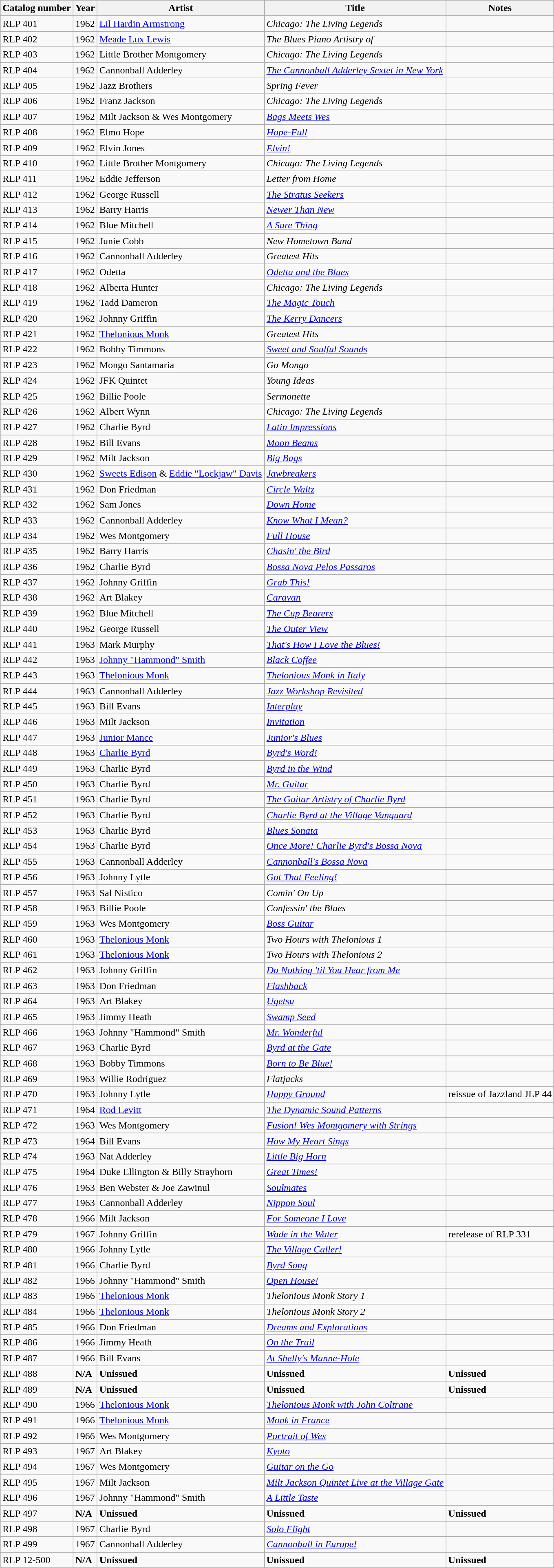<table class="wikitable sortable">
<tr>
<th>Catalog number</th>
<th>Year</th>
<th>Artist</th>
<th>Title</th>
<th>Notes</th>
</tr>
<tr>
<td>RLP 401</td>
<td>1962</td>
<td><a href='#'>Lil Hardin Armstrong</a></td>
<td><em>Chicago: The Living Legends</em></td>
<td></td>
</tr>
<tr>
<td>RLP 402</td>
<td>1962</td>
<td><a href='#'>Meade Lux Lewis</a></td>
<td><em>The Blues Piano Artistry of </em></td>
<td></td>
</tr>
<tr>
<td>RLP 403</td>
<td>1962</td>
<td>Little Brother Montgomery</td>
<td><em>Chicago: The Living Legends</em></td>
<td></td>
</tr>
<tr>
<td>RLP 404</td>
<td>1962</td>
<td>Cannonball Adderley</td>
<td><em><a href='#'>The Cannonball Adderley Sextet in New York</a></em></td>
<td></td>
</tr>
<tr>
<td>RLP 405</td>
<td>1962</td>
<td>Jazz Brothers</td>
<td><em>Spring Fever</em></td>
<td></td>
</tr>
<tr>
<td>RLP 406</td>
<td>1962</td>
<td>Franz Jackson</td>
<td><em>Chicago: The Living Legends</em></td>
<td></td>
</tr>
<tr>
<td>RLP 407</td>
<td>1962</td>
<td>Milt Jackson & Wes Montgomery</td>
<td><em><a href='#'>Bags Meets Wes</a></em></td>
<td></td>
</tr>
<tr>
<td>RLP 408</td>
<td>1962</td>
<td>Elmo Hope</td>
<td><em><a href='#'>Hope-Full</a></em></td>
<td></td>
</tr>
<tr>
<td>RLP 409</td>
<td>1962</td>
<td>Elvin Jones</td>
<td><em><a href='#'>Elvin!</a></em></td>
<td></td>
</tr>
<tr>
<td>RLP 410</td>
<td>1962</td>
<td>Little Brother Montgomery</td>
<td><em>Chicago: The Living Legends</em></td>
<td></td>
</tr>
<tr>
<td>RLP 411</td>
<td>1962</td>
<td>Eddie Jefferson</td>
<td><em>Letter from Home</em></td>
<td></td>
</tr>
<tr>
<td>RLP 412</td>
<td>1962</td>
<td>George Russell</td>
<td><em><a href='#'>The Stratus Seekers</a></em></td>
<td></td>
</tr>
<tr>
<td>RLP 413</td>
<td>1962</td>
<td>Barry Harris</td>
<td><em><a href='#'>Newer Than New</a></em></td>
<td></td>
</tr>
<tr>
<td>RLP 414</td>
<td>1962</td>
<td>Blue Mitchell</td>
<td><em><a href='#'>A Sure Thing</a></em></td>
<td></td>
</tr>
<tr>
<td>RLP 415</td>
<td>1962</td>
<td>Junie Cobb</td>
<td><em>New Hometown Band</em></td>
<td></td>
</tr>
<tr>
<td>RLP 416</td>
<td>1962</td>
<td>Cannonball Adderley</td>
<td><em>Greatest Hits</em></td>
<td></td>
</tr>
<tr>
<td>RLP 417</td>
<td>1962</td>
<td>Odetta</td>
<td><em><a href='#'>Odetta and the Blues</a></em></td>
<td></td>
</tr>
<tr>
<td>RLP 418</td>
<td>1962</td>
<td>Alberta Hunter</td>
<td><em>Chicago: The Living Legends</em></td>
<td></td>
</tr>
<tr>
<td>RLP 419</td>
<td>1962</td>
<td>Tadd Dameron</td>
<td><em><a href='#'>The Magic Touch</a></em></td>
<td></td>
</tr>
<tr>
<td>RLP 420</td>
<td>1962</td>
<td>Johnny Griffin</td>
<td><em><a href='#'>The Kerry Dancers</a></em></td>
<td></td>
</tr>
<tr>
<td>RLP 421</td>
<td>1962</td>
<td><a href='#'>Thelonious Monk</a></td>
<td><em>Greatest Hits</em></td>
<td></td>
</tr>
<tr>
<td>RLP 422</td>
<td>1962</td>
<td>Bobby Timmons</td>
<td><em><a href='#'>Sweet and Soulful Sounds</a></em></td>
<td></td>
</tr>
<tr>
<td>RLP 423</td>
<td>1962</td>
<td>Mongo Santamaria</td>
<td><em>Go Mongo</em></td>
<td></td>
</tr>
<tr>
<td>RLP 424</td>
<td>1962</td>
<td>JFK Quintet</td>
<td><em>Young Ideas</em></td>
<td></td>
</tr>
<tr>
<td>RLP 425</td>
<td>1962</td>
<td>Billie Poole</td>
<td><em>Sermonette</em></td>
<td></td>
</tr>
<tr>
<td>RLP 426</td>
<td>1962</td>
<td>Albert Wynn</td>
<td><em>Chicago: The Living Legends</em></td>
<td></td>
</tr>
<tr>
<td>RLP 427</td>
<td>1962</td>
<td>Charlie Byrd</td>
<td><em><a href='#'>Latin Impressions</a></em></td>
<td></td>
</tr>
<tr>
<td>RLP 428</td>
<td>1962</td>
<td>Bill Evans</td>
<td><em><a href='#'>Moon Beams</a></em></td>
<td></td>
</tr>
<tr>
<td>RLP 429</td>
<td>1962</td>
<td>Milt Jackson</td>
<td><em><a href='#'>Big Bags</a></em></td>
<td></td>
</tr>
<tr>
<td>RLP 430</td>
<td>1962</td>
<td><a href='#'>Sweets Edison</a> & <a href='#'>Eddie "Lockjaw" Davis</a></td>
<td><em><a href='#'>Jawbreakers</a></em></td>
<td></td>
</tr>
<tr>
<td>RLP 431</td>
<td>1962</td>
<td>Don Friedman</td>
<td><em><a href='#'>Circle Waltz</a></em></td>
<td></td>
</tr>
<tr>
<td>RLP 432</td>
<td>1962</td>
<td>Sam Jones</td>
<td><em><a href='#'>Down Home</a></em></td>
<td></td>
</tr>
<tr>
<td>RLP 433</td>
<td>1962</td>
<td>Cannonball Adderley</td>
<td><em><a href='#'>Know What I Mean?</a></em></td>
<td></td>
</tr>
<tr>
<td>RLP 434</td>
<td>1962</td>
<td>Wes Montgomery</td>
<td><em><a href='#'>Full House</a></em></td>
<td></td>
</tr>
<tr>
<td>RLP 435</td>
<td>1962</td>
<td>Barry Harris</td>
<td><em><a href='#'>Chasin' the Bird</a></em></td>
<td></td>
</tr>
<tr>
<td>RLP 436</td>
<td>1962</td>
<td>Charlie Byrd</td>
<td><em><a href='#'>Bossa Nova Pelos Passaros</a></em></td>
<td></td>
</tr>
<tr>
<td>RLP 437</td>
<td>1962</td>
<td>Johnny Griffin</td>
<td><em><a href='#'>Grab This!</a></em></td>
<td></td>
</tr>
<tr>
<td>RLP 438</td>
<td>1962</td>
<td>Art Blakey</td>
<td><em><a href='#'>Caravan</a></em></td>
<td></td>
</tr>
<tr>
<td>RLP 439</td>
<td>1962</td>
<td>Blue Mitchell</td>
<td><em><a href='#'>The Cup Bearers</a></em></td>
<td></td>
</tr>
<tr>
<td>RLP 440</td>
<td>1962</td>
<td>George Russell</td>
<td><em><a href='#'>The Outer View</a></em></td>
<td></td>
</tr>
<tr>
<td>RLP 441</td>
<td>1963</td>
<td>Mark Murphy</td>
<td><em><a href='#'>That's How I Love the Blues!</a></em></td>
<td></td>
</tr>
<tr>
<td>RLP 442</td>
<td>1963</td>
<td><a href='#'>Johnny "Hammond" Smith</a></td>
<td><em><a href='#'>Black Coffee</a></em></td>
<td></td>
</tr>
<tr>
<td>RLP 443</td>
<td>1963</td>
<td><a href='#'>Thelonious Monk</a></td>
<td><em><a href='#'>Thelonious Monk in Italy</a></em></td>
<td></td>
</tr>
<tr>
<td>RLP 444</td>
<td>1963</td>
<td>Cannonball Adderley</td>
<td><em><a href='#'>Jazz Workshop Revisited</a></em></td>
<td></td>
</tr>
<tr>
<td>RLP 445</td>
<td>1963</td>
<td>Bill Evans</td>
<td><em><a href='#'>Interplay</a></em></td>
<td></td>
</tr>
<tr>
<td>RLP 446</td>
<td>1963</td>
<td>Milt Jackson</td>
<td><em><a href='#'>Invitation</a></em></td>
<td></td>
</tr>
<tr>
<td>RLP 447</td>
<td>1963</td>
<td><a href='#'>Junior Mance</a></td>
<td><em><a href='#'>Junior's Blues</a></em></td>
<td></td>
</tr>
<tr>
<td>RLP 448</td>
<td>1963</td>
<td><a href='#'>Charlie Byrd</a></td>
<td><em><a href='#'>Byrd's Word!</a></em></td>
<td></td>
</tr>
<tr>
<td>RLP 449</td>
<td>1963</td>
<td>Charlie Byrd</td>
<td><em><a href='#'>Byrd in the Wind</a></em></td>
<td></td>
</tr>
<tr>
<td>RLP 450</td>
<td>1963</td>
<td>Charlie Byrd</td>
<td><em><a href='#'>Mr. Guitar</a></em></td>
<td></td>
</tr>
<tr>
<td>RLP 451</td>
<td>1963</td>
<td>Charlie Byrd</td>
<td><em><a href='#'>The Guitar Artistry of Charlie Byrd</a></em></td>
<td></td>
</tr>
<tr>
<td>RLP 452</td>
<td>1963</td>
<td>Charlie Byrd</td>
<td><em><a href='#'>Charlie Byrd at the Village Vanguard</a></em></td>
<td></td>
</tr>
<tr>
<td>RLP 453</td>
<td>1963</td>
<td>Charlie Byrd</td>
<td><em><a href='#'>Blues Sonata</a></em></td>
<td></td>
</tr>
<tr>
<td>RLP 454</td>
<td>1963</td>
<td>Charlie Byrd</td>
<td><em><a href='#'>Once More! Charlie Byrd's Bossa Nova</a></em></td>
<td></td>
</tr>
<tr>
<td>RLP 455</td>
<td>1963</td>
<td>Cannonball Adderley</td>
<td><em><a href='#'>Cannonball's Bossa Nova</a></em></td>
<td></td>
</tr>
<tr>
<td>RLP 456</td>
<td>1963</td>
<td>Johnny Lytle</td>
<td><em><a href='#'>Got That Feeling!</a></em></td>
<td></td>
</tr>
<tr>
<td>RLP 457</td>
<td>1963</td>
<td>Sal Nistico</td>
<td><em>Comin' On Up</em></td>
<td></td>
</tr>
<tr>
<td>RLP 458</td>
<td>1963</td>
<td>Billie Poole</td>
<td><em>Confessin' the Blues</em></td>
<td></td>
</tr>
<tr>
<td>RLP 459</td>
<td>1963</td>
<td>Wes Montgomery</td>
<td><em><a href='#'>Boss Guitar</a></em></td>
<td></td>
</tr>
<tr>
<td>RLP 460</td>
<td>1963</td>
<td><a href='#'>Thelonious Monk</a></td>
<td><em>Two Hours with Thelonious 1</em></td>
<td></td>
</tr>
<tr>
<td>RLP 461</td>
<td>1963</td>
<td><a href='#'>Thelonious Monk</a></td>
<td><em>Two Hours with Thelonious 2</em></td>
<td></td>
</tr>
<tr>
<td>RLP 462</td>
<td>1963</td>
<td>Johnny Griffin</td>
<td><em><a href='#'>Do Nothing 'til You Hear from Me</a></em></td>
<td></td>
</tr>
<tr>
<td>RLP 463</td>
<td>1963</td>
<td>Don Friedman</td>
<td><em><a href='#'>Flashback</a></em></td>
<td></td>
</tr>
<tr>
<td>RLP 464</td>
<td>1963</td>
<td>Art Blakey</td>
<td><em><a href='#'>Ugetsu</a></em></td>
<td></td>
</tr>
<tr>
<td>RLP 465</td>
<td>1963</td>
<td>Jimmy Heath</td>
<td><em><a href='#'>Swamp Seed</a></em></td>
<td></td>
</tr>
<tr>
<td>RLP 466</td>
<td>1963</td>
<td>Johnny "Hammond" Smith</td>
<td><em><a href='#'>Mr. Wonderful</a></em></td>
<td></td>
</tr>
<tr>
<td>RLP 467</td>
<td>1963</td>
<td>Charlie Byrd</td>
<td><em><a href='#'>Byrd at the Gate</a></em></td>
<td></td>
</tr>
<tr>
<td>RLP 468</td>
<td>1963</td>
<td>Bobby Timmons</td>
<td><em><a href='#'>Born to Be Blue!</a></em></td>
<td></td>
</tr>
<tr>
<td>RLP 469</td>
<td>1963</td>
<td>Willie Rodriguez</td>
<td><em>Flatjacks</em></td>
<td></td>
</tr>
<tr>
<td>RLP 470</td>
<td>1963</td>
<td>Johnny Lytle</td>
<td><em><a href='#'>Happy Ground</a></em></td>
<td>reissue of Jazzland JLP 44</td>
</tr>
<tr>
<td>RLP 471</td>
<td>1964</td>
<td><a href='#'>Rod Levitt</a></td>
<td><em><a href='#'>The Dynamic Sound Patterns</a></em></td>
<td></td>
</tr>
<tr>
<td>RLP 472</td>
<td>1963</td>
<td>Wes Montgomery</td>
<td><em><a href='#'>Fusion! Wes Montgomery with Strings</a></em></td>
<td></td>
</tr>
<tr>
<td>RLP 473</td>
<td>1964</td>
<td>Bill Evans</td>
<td><em><a href='#'>How My Heart Sings</a></em></td>
<td></td>
</tr>
<tr>
<td>RLP 474</td>
<td>1963</td>
<td>Nat Adderley</td>
<td><em><a href='#'>Little Big Horn</a></em></td>
<td></td>
</tr>
<tr>
<td>RLP 475</td>
<td>1964</td>
<td>Duke Ellington & Billy Strayhorn</td>
<td><em><a href='#'>Great Times!</a></em></td>
<td></td>
</tr>
<tr>
<td>RLP 476</td>
<td>1963</td>
<td>Ben Webster & Joe Zawinul</td>
<td><em><a href='#'>Soulmates</a></em></td>
<td></td>
</tr>
<tr>
<td>RLP 477</td>
<td>1963</td>
<td>Cannonball Adderley</td>
<td><em><a href='#'>Nippon Soul</a></em></td>
<td></td>
</tr>
<tr>
<td>RLP 478</td>
<td>1966</td>
<td>Milt Jackson</td>
<td><em><a href='#'>For Someone I Love</a></em></td>
<td></td>
</tr>
<tr>
<td>RLP 479</td>
<td>1967</td>
<td>Johnny Griffin</td>
<td><em><a href='#'>Wade in the Water</a></em></td>
<td>rerelease of RLP 331</td>
</tr>
<tr>
<td>RLP 480</td>
<td>1966</td>
<td>Johnny Lytle</td>
<td><em><a href='#'>The Village Caller!</a></em></td>
<td></td>
</tr>
<tr>
<td>RLP 481</td>
<td>1966</td>
<td>Charlie Byrd</td>
<td><em><a href='#'>Byrd Song</a></em></td>
<td></td>
</tr>
<tr>
<td>RLP 482</td>
<td>1966</td>
<td>Johnny "Hammond" Smith</td>
<td><em><a href='#'>Open House!</a></em></td>
<td></td>
</tr>
<tr>
<td>RLP 483</td>
<td>1966</td>
<td><a href='#'>Thelonious Monk</a></td>
<td><em>Thelonious Monk Story 1</em></td>
<td></td>
</tr>
<tr>
<td>RLP 484</td>
<td>1966</td>
<td><a href='#'>Thelonious Monk</a></td>
<td><em>Thelonious Monk Story 2</em></td>
<td></td>
</tr>
<tr>
<td>RLP 485</td>
<td>1966</td>
<td>Don Friedman</td>
<td><em><a href='#'>Dreams and Explorations</a></em></td>
<td></td>
</tr>
<tr>
<td>RLP 486</td>
<td>1966</td>
<td>Jimmy Heath</td>
<td><em><a href='#'>On the Trail</a></em></td>
<td></td>
</tr>
<tr>
<td>RLP 487</td>
<td>1966</td>
<td>Bill Evans</td>
<td><em><a href='#'>At Shelly's Manne-Hole</a></em></td>
<td></td>
</tr>
<tr>
<td>RLP 488</td>
<td><strong>N/A</strong></td>
<td><strong>Unissued</strong></td>
<td><strong>Unissued</strong></td>
<td><strong>Unissued</strong></td>
</tr>
<tr>
<td>RLP 489</td>
<td><strong>N/A</strong></td>
<td><strong>Unissued</strong></td>
<td><strong>Unissued</strong></td>
<td><strong>Unissued</strong></td>
</tr>
<tr>
<td>RLP 490</td>
<td>1966</td>
<td><a href='#'>Thelonious Monk</a></td>
<td><em><a href='#'>Thelonious Monk with John Coltrane</a></em></td>
<td></td>
</tr>
<tr>
<td>RLP 491</td>
<td>1966</td>
<td><a href='#'>Thelonious Monk</a></td>
<td><em><a href='#'>Monk in France</a></em></td>
<td></td>
</tr>
<tr>
<td>RLP 492</td>
<td>1966</td>
<td>Wes Montgomery</td>
<td><em><a href='#'>Portrait of Wes</a></em></td>
<td></td>
</tr>
<tr>
<td>RLP 493</td>
<td>1967</td>
<td>Art Blakey</td>
<td><em><a href='#'>Kyoto</a></em></td>
<td></td>
</tr>
<tr>
<td>RLP 494</td>
<td>1967</td>
<td>Wes Montgomery</td>
<td><em><a href='#'>Guitar on the Go</a></em></td>
<td></td>
</tr>
<tr>
<td>RLP 495</td>
<td>1967</td>
<td>Milt Jackson</td>
<td><em><a href='#'>Milt Jackson Quintet Live at the Village Gate</a></em></td>
<td></td>
</tr>
<tr>
<td>RLP 496</td>
<td>1967</td>
<td>Johnny "Hammond" Smith</td>
<td><em><a href='#'>A Little Taste</a></em></td>
<td></td>
</tr>
<tr>
<td>RLP 497</td>
<td><strong>N/A</strong></td>
<td><strong>Unissued</strong></td>
<td><strong>Unissued</strong></td>
<td><strong>Unissued</strong></td>
</tr>
<tr>
<td>RLP 498</td>
<td>1967</td>
<td>Charlie Byrd</td>
<td><em><a href='#'>Solo Flight</a></em></td>
<td></td>
</tr>
<tr>
<td>RLP 499</td>
<td>1967</td>
<td>Cannonball Adderley</td>
<td><em><a href='#'>Cannonball in Europe!</a></em></td>
<td></td>
</tr>
<tr>
<td>RLP 12-500</td>
<td><strong>N/A</strong></td>
<td><strong>Unissued</strong></td>
<td><strong>Unissued</strong></td>
<td><strong>Unissued</strong></td>
</tr>
</table>
